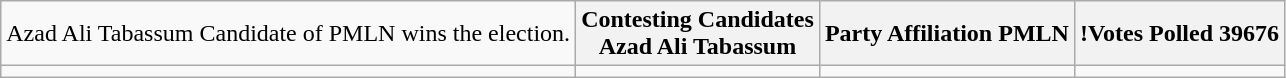<table class="wikitable sortable">
<tr>
<td>Azad Ali Tabassum Candidate of PMLN wins the election.</td>
<th>Contesting Candidates<br>Azad Ali Tabassum</th>
<th>Party Affiliation PMLN</th>
<th>!Votes Polled 39676</th>
</tr>
<tr>
<td></td>
<td></td>
<td></td>
</tr>
</table>
